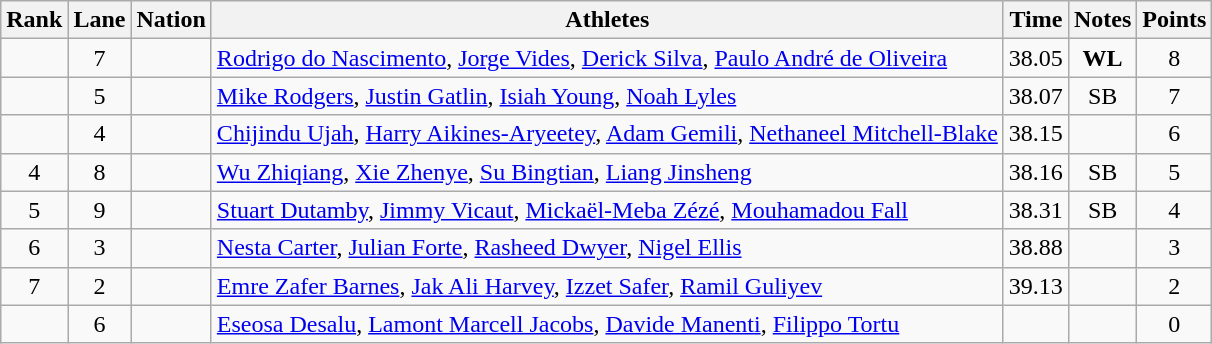<table class="wikitable sortable" style="text-align:center">
<tr>
<th>Rank</th>
<th>Lane</th>
<th>Nation</th>
<th>Athletes</th>
<th>Time</th>
<th>Notes</th>
<th>Points</th>
</tr>
<tr>
<td></td>
<td>7</td>
<td align=left></td>
<td align=left><a href='#'>Rodrigo do Nascimento</a>, <a href='#'>Jorge Vides</a>, <a href='#'>Derick Silva</a>, <a href='#'>Paulo André de Oliveira</a></td>
<td>38.05</td>
<td><strong>WL</strong></td>
<td>8</td>
</tr>
<tr>
<td></td>
<td>5</td>
<td align=left></td>
<td align=left><a href='#'>Mike Rodgers</a>, <a href='#'>Justin Gatlin</a>, <a href='#'>Isiah Young</a>, <a href='#'>Noah Lyles</a></td>
<td>38.07</td>
<td>SB</td>
<td>7</td>
</tr>
<tr>
<td></td>
<td>4</td>
<td align=left></td>
<td align=left><a href='#'>Chijindu Ujah</a>, <a href='#'>Harry Aikines-Aryeetey</a>, <a href='#'>Adam Gemili</a>, <a href='#'>Nethaneel Mitchell-Blake</a></td>
<td>38.15</td>
<td></td>
<td>6</td>
</tr>
<tr>
<td>4</td>
<td>8</td>
<td align=left></td>
<td align=left><a href='#'>Wu Zhiqiang</a>, <a href='#'>Xie Zhenye</a>, <a href='#'>Su Bingtian</a>, <a href='#'>Liang Jinsheng</a></td>
<td>38.16</td>
<td>SB</td>
<td>5</td>
</tr>
<tr>
<td>5</td>
<td>9</td>
<td align=left></td>
<td align=left><a href='#'>Stuart Dutamby</a>, <a href='#'>Jimmy Vicaut</a>, <a href='#'>Mickaël-Meba Zézé</a>, <a href='#'>Mouhamadou Fall</a></td>
<td>38.31</td>
<td>SB</td>
<td>4</td>
</tr>
<tr>
<td>6</td>
<td>3</td>
<td align=left></td>
<td align=left><a href='#'>Nesta Carter</a>, <a href='#'>Julian Forte</a>, <a href='#'>Rasheed Dwyer</a>, <a href='#'>Nigel Ellis</a></td>
<td>38.88</td>
<td></td>
<td>3</td>
</tr>
<tr>
<td>7</td>
<td>2</td>
<td align=left></td>
<td align=left><a href='#'>Emre Zafer Barnes</a>, <a href='#'>Jak Ali Harvey</a>, <a href='#'>Izzet Safer</a>, <a href='#'>Ramil Guliyev</a></td>
<td>39.13</td>
<td></td>
<td>2</td>
</tr>
<tr>
<td></td>
<td>6</td>
<td align=left></td>
<td align=left><a href='#'>Eseosa Desalu</a>, <a href='#'>Lamont Marcell Jacobs</a>, <a href='#'>Davide Manenti</a>, <a href='#'>Filippo Tortu</a></td>
<td></td>
<td></td>
<td>0</td>
</tr>
</table>
